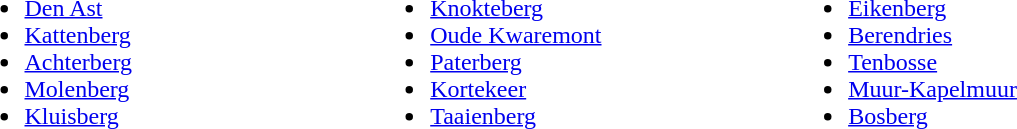<table width=65%>
<tr>
<td valign=top align=left width=33%><br><ul><li><a href='#'>Den Ast</a></li><li><a href='#'>Kattenberg</a></li><li><a href='#'>Achterberg</a></li><li><a href='#'>Molenberg</a></li><li><a href='#'>Kluisberg</a></li></ul></td>
<td valign=top align=left width=34%><br><ul><li><a href='#'>Knokteberg</a></li><li><a href='#'>Oude Kwaremont</a></li><li><a href='#'>Paterberg</a></li><li><a href='#'>Kortekeer</a></li><li><a href='#'>Taaienberg</a></li></ul></td>
<td valign=top align=left width=33%><br><ul><li><a href='#'>Eikenberg</a></li><li><a href='#'>Berendries</a></li><li><a href='#'>Tenbosse</a></li><li><a href='#'>Muur-Kapelmuur</a></li><li><a href='#'>Bosberg</a></li></ul></td>
</tr>
</table>
